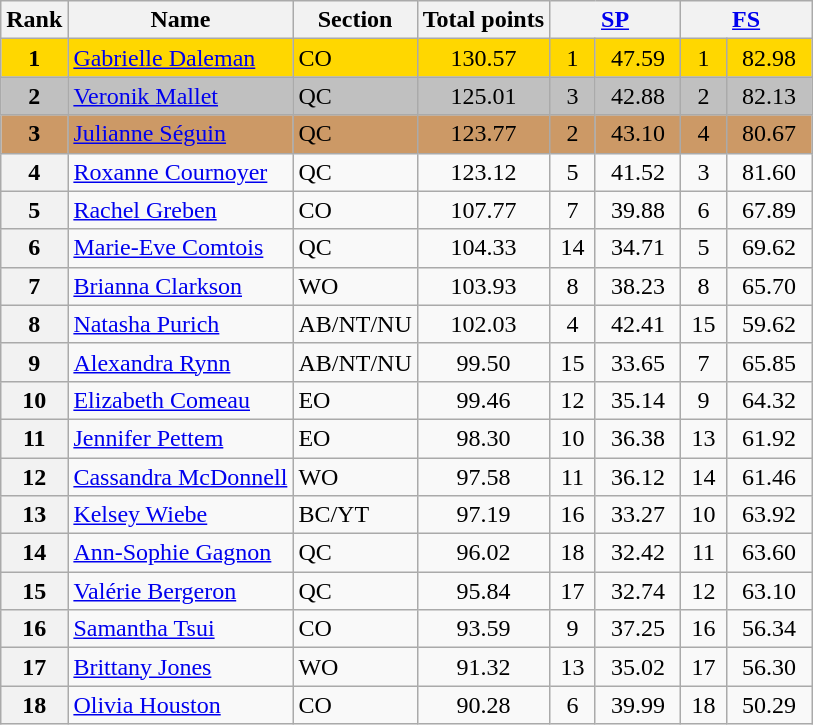<table class="wikitable sortable">
<tr>
<th>Rank</th>
<th>Name</th>
<th>Section</th>
<th>Total points</th>
<th colspan="2" width="80px"><a href='#'>SP</a></th>
<th colspan="2" width="80px"><a href='#'>FS</a></th>
</tr>
<tr bgcolor="gold">
<td align="center"><strong>1</strong></td>
<td><a href='#'>Gabrielle Daleman</a></td>
<td>CO</td>
<td align="center">130.57</td>
<td align="center">1</td>
<td align="center">47.59</td>
<td align="center">1</td>
<td align="center">82.98</td>
</tr>
<tr bgcolor="silver">
<td align="center"><strong>2</strong></td>
<td><a href='#'>Veronik Mallet</a></td>
<td>QC</td>
<td align="center">125.01</td>
<td align="center">3</td>
<td align="center">42.88</td>
<td align="center">2</td>
<td align="center">82.13</td>
</tr>
<tr bgcolor="cc9966">
<td align="center"><strong>3</strong></td>
<td><a href='#'>Julianne Séguin</a></td>
<td>QC</td>
<td align="center">123.77</td>
<td align="center">2</td>
<td align="center">43.10</td>
<td align="center">4</td>
<td align="center">80.67</td>
</tr>
<tr>
<th>4</th>
<td><a href='#'>Roxanne Cournoyer</a></td>
<td>QC</td>
<td align="center">123.12</td>
<td align="center">5</td>
<td align="center">41.52</td>
<td align="center">3</td>
<td align="center">81.60</td>
</tr>
<tr>
<th>5</th>
<td><a href='#'>Rachel Greben</a></td>
<td>CO</td>
<td align="center">107.77</td>
<td align="center">7</td>
<td align="center">39.88</td>
<td align="center">6</td>
<td align="center">67.89</td>
</tr>
<tr>
<th>6</th>
<td><a href='#'>Marie-Eve Comtois</a></td>
<td>QC</td>
<td align="center">104.33</td>
<td align="center">14</td>
<td align="center">34.71</td>
<td align="center">5</td>
<td align="center">69.62</td>
</tr>
<tr>
<th>7</th>
<td><a href='#'>Brianna Clarkson</a></td>
<td>WO</td>
<td align="center">103.93</td>
<td align="center">8</td>
<td align="center">38.23</td>
<td align="center">8</td>
<td align="center">65.70</td>
</tr>
<tr>
<th>8</th>
<td><a href='#'>Natasha Purich</a></td>
<td>AB/NT/NU</td>
<td align="center">102.03</td>
<td align="center">4</td>
<td align="center">42.41</td>
<td align="center">15</td>
<td align="center">59.62</td>
</tr>
<tr>
<th>9</th>
<td><a href='#'>Alexandra Rynn</a></td>
<td>AB/NT/NU</td>
<td align="center">99.50</td>
<td align="center">15</td>
<td align="center">33.65</td>
<td align="center">7</td>
<td align="center">65.85</td>
</tr>
<tr>
<th>10</th>
<td><a href='#'>Elizabeth Comeau</a></td>
<td>EO</td>
<td align="center">99.46</td>
<td align="center">12</td>
<td align="center">35.14</td>
<td align="center">9</td>
<td align="center">64.32</td>
</tr>
<tr>
<th>11</th>
<td><a href='#'>Jennifer Pettem</a></td>
<td>EO</td>
<td align="center">98.30</td>
<td align="center">10</td>
<td align="center">36.38</td>
<td align="center">13</td>
<td align="center">61.92</td>
</tr>
<tr>
<th>12</th>
<td><a href='#'>Cassandra McDonnell</a></td>
<td>WO</td>
<td align="center">97.58</td>
<td align="center">11</td>
<td align="center">36.12</td>
<td align="center">14</td>
<td align="center">61.46</td>
</tr>
<tr>
<th>13</th>
<td><a href='#'>Kelsey Wiebe</a></td>
<td>BC/YT</td>
<td align="center">97.19</td>
<td align="center">16</td>
<td align="center">33.27</td>
<td align="center">10</td>
<td align="center">63.92</td>
</tr>
<tr>
<th>14</th>
<td><a href='#'>Ann-Sophie Gagnon</a></td>
<td>QC</td>
<td align="center">96.02</td>
<td align="center">18</td>
<td align="center">32.42</td>
<td align="center">11</td>
<td align="center">63.60</td>
</tr>
<tr>
<th>15</th>
<td><a href='#'>Valérie Bergeron</a></td>
<td>QC</td>
<td align="center">95.84</td>
<td align="center">17</td>
<td align="center">32.74</td>
<td align="center">12</td>
<td align="center">63.10</td>
</tr>
<tr>
<th>16</th>
<td><a href='#'>Samantha Tsui</a></td>
<td>CO</td>
<td align="center">93.59</td>
<td align="center">9</td>
<td align="center">37.25</td>
<td align="center">16</td>
<td align="center">56.34</td>
</tr>
<tr>
<th>17</th>
<td><a href='#'>Brittany Jones</a></td>
<td>WO</td>
<td align="center">91.32</td>
<td align="center">13</td>
<td align="center">35.02</td>
<td align="center">17</td>
<td align="center">56.30</td>
</tr>
<tr>
<th>18</th>
<td><a href='#'>Olivia Houston</a></td>
<td>CO</td>
<td align="center">90.28</td>
<td align="center">6</td>
<td align="center">39.99</td>
<td align="center">18</td>
<td align="center">50.29</td>
</tr>
</table>
